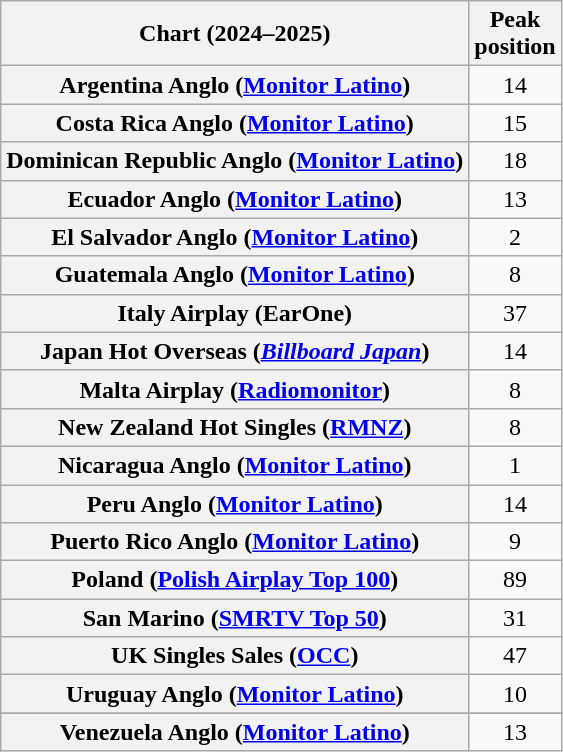<table class="wikitable plainrowheaders sortable" style="text-align:center">
<tr>
<th scope="col">Chart (2024–2025)</th>
<th scope="col">Peak<br>position</th>
</tr>
<tr>
<th scope="row">Argentina Anglo (<a href='#'>Monitor Latino</a>)</th>
<td>14</td>
</tr>
<tr>
<th scope="row">Costa Rica Anglo (<a href='#'>Monitor Latino</a>)</th>
<td>15</td>
</tr>
<tr>
<th scope="row">Dominican Republic Anglo (<a href='#'>Monitor Latino</a>)</th>
<td>18</td>
</tr>
<tr>
<th scope="row">Ecuador Anglo (<a href='#'>Monitor Latino</a>)</th>
<td>13</td>
</tr>
<tr>
<th scope="row">El Salvador Anglo (<a href='#'>Monitor Latino</a>)</th>
<td>2</td>
</tr>
<tr>
<th scope="row">Guatemala Anglo (<a href='#'>Monitor Latino</a>)</th>
<td>8</td>
</tr>
<tr>
<th scope="row">Italy Airplay (EarOne)</th>
<td>37</td>
</tr>
<tr>
<th scope="row">Japan Hot Overseas (<em><a href='#'>Billboard Japan</a></em>)</th>
<td>14</td>
</tr>
<tr>
<th scope="row">Malta Airplay (<a href='#'>Radiomonitor</a>)</th>
<td>8</td>
</tr>
<tr>
<th scope="row">New Zealand Hot Singles (<a href='#'>RMNZ</a>)</th>
<td>8</td>
</tr>
<tr>
<th scope="row">Nicaragua Anglo (<a href='#'>Monitor Latino</a>)</th>
<td>1</td>
</tr>
<tr>
<th scope="row">Peru Anglo (<a href='#'>Monitor Latino</a>)</th>
<td>14</td>
</tr>
<tr>
<th scope="row">Puerto Rico Anglo (<a href='#'>Monitor Latino</a>)</th>
<td>9</td>
</tr>
<tr>
<th scope="row">Poland (<a href='#'>Polish Airplay Top 100</a>)</th>
<td>89</td>
</tr>
<tr>
<th scope="row">San Marino (<a href='#'>SMRTV Top 50</a>)</th>
<td>31</td>
</tr>
<tr>
<th scope="row">UK Singles Sales (<a href='#'>OCC</a>)</th>
<td>47</td>
</tr>
<tr>
<th scope="row">Uruguay Anglo (<a href='#'>Monitor Latino</a>)</th>
<td>10</td>
</tr>
<tr>
</tr>
<tr>
</tr>
<tr>
</tr>
<tr>
<th scope="row">Venezuela Anglo (<a href='#'>Monitor Latino</a>)</th>
<td>13</td>
</tr>
</table>
